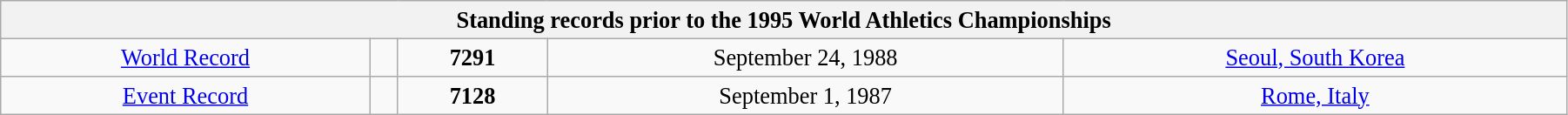<table class="wikitable" style=" text-align:center; font-size:110%;" width="95%">
<tr>
<th colspan="5">Standing records prior to the 1995 World Athletics Championships</th>
</tr>
<tr>
<td><a href='#'>World Record</a></td>
<td></td>
<td><strong>7291</strong></td>
<td>September 24, 1988</td>
<td> <a href='#'>Seoul, South Korea</a></td>
</tr>
<tr>
<td><a href='#'>Event Record</a></td>
<td></td>
<td><strong>7128</strong></td>
<td>September 1, 1987</td>
<td> <a href='#'>Rome, Italy</a></td>
</tr>
</table>
